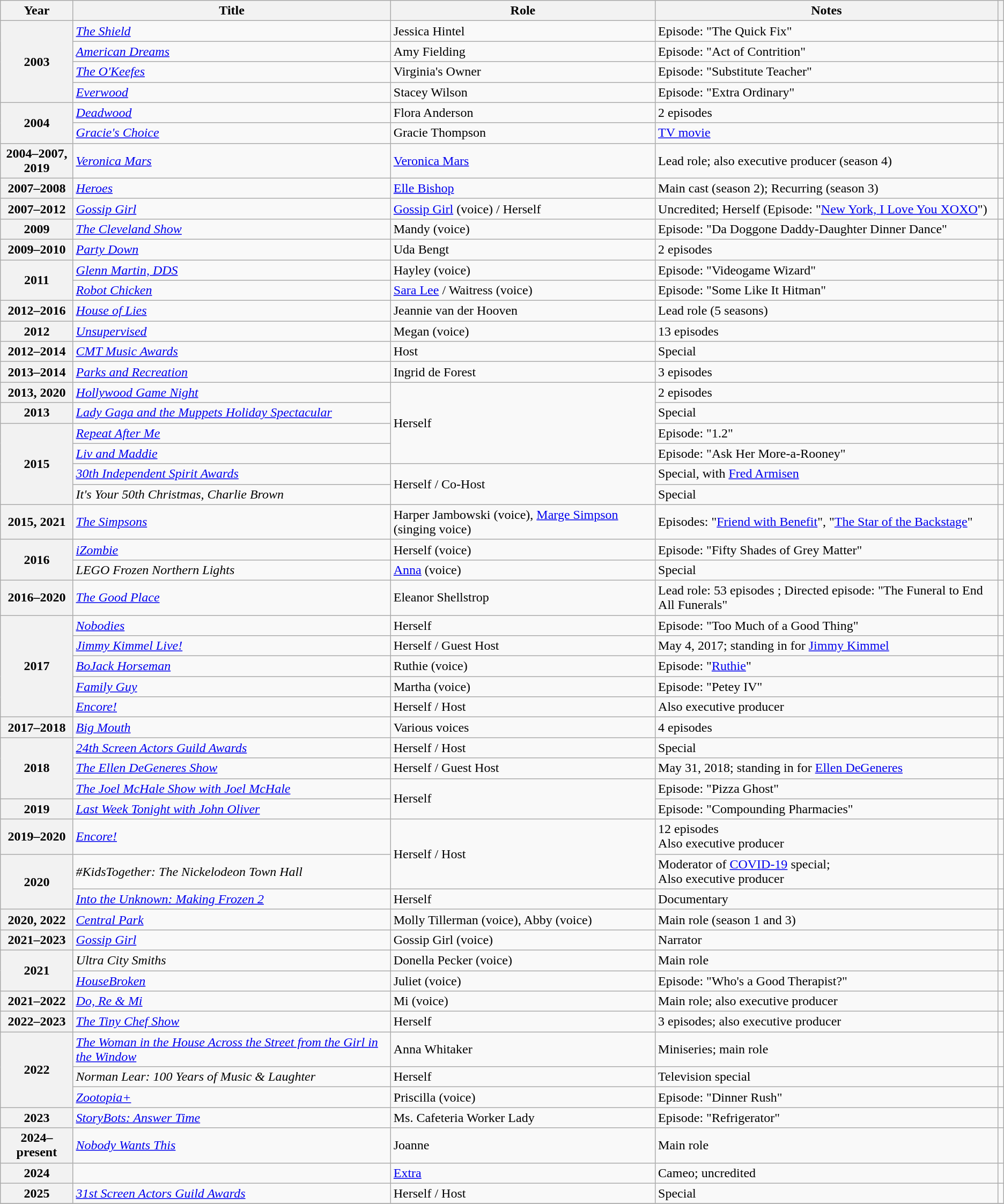<table class="wikitable sortable">
<tr>
<th scope="col">Year</th>
<th scope="col">Title</th>
<th scope="col">Role</th>
<th scope="col" class="unsortable">Notes</th>
<th scope="col" class="unsortable"></th>
</tr>
<tr>
<th scope="rowgroup" rowspan="4">2003</th>
<td data-sort-value="Shield, The"><em><a href='#'>The Shield</a></em></td>
<td data-sort-value="Hintel, Jessica">Jessica Hintel</td>
<td>Episode: "The Quick Fix"</td>
<td style="text-align:center"></td>
</tr>
<tr>
<td><em><a href='#'>American Dreams</a></em></td>
<td data-sort-value="Fielding, Amy">Amy Fielding</td>
<td>Episode: "Act of Contrition"</td>
<td style="text-align:center"></td>
</tr>
<tr>
<td data-sort-value="O'Keefes, The"><em><a href='#'>The O'Keefes</a></em></td>
<td>Virginia's Owner</td>
<td>Episode: "Substitute Teacher"</td>
<td style="text-align:center"></td>
</tr>
<tr>
<td><em><a href='#'>Everwood</a></em></td>
<td data-sort-value="Wilson, Stacey">Stacey Wilson</td>
<td>Episode: "Extra Ordinary"</td>
<td style="text-align:center"></td>
</tr>
<tr>
<th scope="rowgroup" rowspan="2">2004</th>
<td><em><a href='#'>Deadwood</a></em></td>
<td data-sort-value="Anderson, Flora">Flora Anderson</td>
<td>2 episodes</td>
<td style="text-align:center"></td>
</tr>
<tr>
<td><em><a href='#'>Gracie's Choice</a></em></td>
<td data-sort-value="Thompson, Gracie">Gracie Thompson</td>
<td><a href='#'>TV movie</a></td>
<td style="text-align:center"></td>
</tr>
<tr>
<th scope=row>2004–2007,<br>2019</th>
<td><em><a href='#'>Veronica Mars</a></em></td>
<td data-sort-value="Mars, Veronica"><a href='#'>Veronica Mars</a></td>
<td>Lead role; also executive producer (season 4)</td>
<td style="text-align:center"></td>
</tr>
<tr>
<th scope=row>2007–2008</th>
<td><em><a href='#'>Heroes</a></em></td>
<td data-sort-value="Bishop, Elle"><a href='#'>Elle Bishop</a></td>
<td>Main cast (season 2); Recurring (season 3)</td>
<td style="text-align:center"></td>
</tr>
<tr>
<th scope=row>2007–2012</th>
<td><em><a href='#'>Gossip Girl</a></em></td>
<td><a href='#'>Gossip Girl</a> (voice) / Herself</td>
<td>Uncredited; Herself (Episode: "<a href='#'>New York, I Love You XOXO</a>")</td>
<td style="text-align:center"></td>
</tr>
<tr>
<th scope=row>2009</th>
<td data-sort-value="Cleveland Show, The"><em><a href='#'>The Cleveland Show</a></em></td>
<td>Mandy (voice)</td>
<td>Episode: "Da Doggone Daddy-Daughter Dinner Dance"</td>
<td style="text-align:center"></td>
</tr>
<tr>
<th scope=row>2009–2010</th>
<td><em><a href='#'>Party Down</a></em></td>
<td data-sort-value="Bengt, Uda">Uda Bengt</td>
<td>2 episodes</td>
<td style="text-align:center"></td>
</tr>
<tr>
<th scope="rowgroup" rowspan="2">2011</th>
<td><em><a href='#'>Glenn Martin, DDS</a></em></td>
<td>Hayley (voice)</td>
<td>Episode: "Videogame Wizard"</td>
<td style="text-align:center"></td>
</tr>
<tr>
<td><em><a href='#'>Robot Chicken</a></em></td>
<td data-sort-value="Lee, Sara"><a href='#'>Sara Lee</a> / Waitress (voice)</td>
<td>Episode: "Some Like It Hitman"</td>
<td style="text-align:center"></td>
</tr>
<tr>
<th scope=row>2012–2016</th>
<td><em><a href='#'>House of Lies</a></em></td>
<td data-sort-value="Hooven, "Jeannie van der">Jeannie van der Hooven</td>
<td>Lead role (5 seasons)</td>
<td style="text-align:center"></td>
</tr>
<tr>
<th scope=row>2012</th>
<td><em><a href='#'>Unsupervised</a></em></td>
<td>Megan (voice)</td>
<td>13 episodes</td>
<td style="text-align:center"></td>
</tr>
<tr>
<th scope=row>2012–2014</th>
<td><em><a href='#'>CMT Music Awards</a></em></td>
<td>Host</td>
<td>Special</td>
<td style="text-align:center"></td>
</tr>
<tr>
<th scope=row>2013–2014</th>
<td><em><a href='#'>Parks and Recreation</a></em></td>
<td data-sort-value="de Forest, Ingrid">Ingrid de Forest</td>
<td>3 episodes</td>
<td style="text-align:center"></td>
</tr>
<tr>
<th scope=row>2013, 2020</th>
<td><em><a href='#'>Hollywood Game Night</a></em></td>
<td rowspan=4>Herself</td>
<td>2 episodes</td>
<td style="text-align:center"></td>
</tr>
<tr>
<th scope=row>2013</th>
<td><em><a href='#'>Lady Gaga and the Muppets Holiday Spectacular</a></em></td>
<td>Special</td>
<td style="text-align:center"></td>
</tr>
<tr>
<th scope="rowgroup" rowspan="4">2015</th>
<td><em><a href='#'>Repeat After Me</a></em></td>
<td>Episode: "1.2"</td>
<td style="text-align:center"></td>
</tr>
<tr>
<td><em><a href='#'>Liv and Maddie</a></em></td>
<td>Episode: "Ask Her More-a-Rooney"</td>
<td style="text-align:center"></td>
</tr>
<tr>
<td><em><a href='#'>30th Independent Spirit Awards</a></em></td>
<td rowspan="2">Herself / Co-Host</td>
<td>Special, with <a href='#'>Fred Armisen</a></td>
<td style="text-align:center"></td>
</tr>
<tr>
<td><em>It's Your 50th Christmas, Charlie Brown</em></td>
<td>Special</td>
<td style="text-align:center"></td>
</tr>
<tr>
<th scope=row>2015, 2021</th>
<td data-sort-value="Simpsons, The"><em><a href='#'>The Simpsons</a></em></td>
<td data-sort-value="Jambowski, Harper">Harper Jambowski (voice), <a href='#'>Marge Simpson</a> (singing voice)</td>
<td>Episodes: "<a href='#'>Friend with Benefit</a>", "<a href='#'>The Star of the Backstage</a>"</td>
<td style="text-align:center"></td>
</tr>
<tr>
<th scope="rowgroup" rowspan="2">2016</th>
<td><em><a href='#'>iZombie</a></em></td>
<td>Herself (voice)</td>
<td>Episode: "Fifty Shades of Grey Matter"</td>
<td style="text-align:center"></td>
</tr>
<tr>
<td><em>LEGO Frozen Northern Lights</em></td>
<td><a href='#'>Anna</a> (voice)</td>
<td>Special</td>
<td style="text-align:center"></td>
</tr>
<tr>
<th scope=row>2016–2020</th>
<td data-sort-value="Good Place, The"><em><a href='#'>The Good Place</a></em></td>
<td data-sort-value="Shellstrop, Eleanor">Eleanor Shellstrop</td>
<td>Lead role: 53 episodes ; Directed episode: "The Funeral to End All Funerals"</td>
<td style="text-align:center"></td>
</tr>
<tr>
<th scope="rowgroup" rowspan="5">2017</th>
<td><em><a href='#'>Nobodies</a></em></td>
<td>Herself</td>
<td>Episode: "Too Much of a Good Thing"</td>
<td style="text-align:center"></td>
</tr>
<tr>
<td><em><a href='#'>Jimmy Kimmel Live!</a></em></td>
<td>Herself / Guest Host</td>
<td>May 4, 2017; standing in for <a href='#'>Jimmy Kimmel</a></td>
<td style="text-align:center"></td>
</tr>
<tr>
<td><em><a href='#'>BoJack Horseman</a></em></td>
<td>Ruthie (voice)</td>
<td>Episode: "<a href='#'>Ruthie</a>"</td>
<td style="text-align:center"></td>
</tr>
<tr>
<td><em><a href='#'>Family Guy</a></em></td>
<td>Martha (voice)</td>
<td>Episode: "Petey IV"</td>
<td style="text-align:center"></td>
</tr>
<tr>
<td><em><a href='#'>Encore!</a></em></td>
<td>Herself / Host</td>
<td>Also executive producer</td>
<td style="text-align:center"></td>
</tr>
<tr>
<th scope=row>2017–2018</th>
<td><em><a href='#'>Big Mouth</a></em></td>
<td>Various voices</td>
<td>4 episodes</td>
<td style="text-align:center"></td>
</tr>
<tr>
<th scope="rowgroup" rowspan="3">2018</th>
<td><em><a href='#'>24th Screen Actors Guild Awards</a></em></td>
<td>Herself / Host</td>
<td>Special</td>
<td style="text-align:center"></td>
</tr>
<tr>
<td data-sort-value="Ellen DeGeneres Show, The"><em><a href='#'>The Ellen DeGeneres Show</a></em></td>
<td>Herself / Guest Host</td>
<td>May 31, 2018; standing in for <a href='#'>Ellen DeGeneres</a></td>
<td style="text-align:center"></td>
</tr>
<tr>
<td data-sort-value="Joel McHale Show with Joel McHale, The"><em><a href='#'>The Joel McHale Show with Joel McHale</a></em></td>
<td rowspan=2>Herself</td>
<td>Episode: "Pizza Ghost"</td>
<td style="text-align:center"></td>
</tr>
<tr>
<th scope=row>2019</th>
<td><em><a href='#'>Last Week Tonight with John Oliver</a></em></td>
<td>Episode: "Compounding Pharmacies"</td>
<td style="text-align:center"></td>
</tr>
<tr>
<th scope=row>2019–2020</th>
<td><em><a href='#'>Encore!</a></em></td>
<td rowspan=2>Herself / Host</td>
<td>12 episodes<br>Also executive producer</td>
<td style="text-align:center"></td>
</tr>
<tr>
<th scope="rowgroup" rowspan="2">2020</th>
<td><em>#KidsTogether: The Nickelodeon Town Hall</em></td>
<td>Moderator of <a href='#'>COVID-19</a> special;<br>Also executive producer</td>
<td style="text-align:center"></td>
</tr>
<tr>
<td><em><a href='#'>Into the Unknown: Making Frozen 2</a></em></td>
<td>Herself</td>
<td>Documentary</td>
<td style="text-align:center"></td>
</tr>
<tr>
<th scope=row>2020, 2022</th>
<td><em><a href='#'>Central Park</a></em></td>
<td data-sort-value="Tillerman, Molly">Molly Tillerman (voice), Abby (voice)</td>
<td>Main role (season 1 and 3)</td>
<td style="text-align:center"></td>
</tr>
<tr>
<th scope=row>2021–2023</th>
<td><em><a href='#'>Gossip Girl</a></em></td>
<td>Gossip Girl (voice)</td>
<td>Narrator</td>
<td style="text-align:center"></td>
</tr>
<tr>
<th scope="rowgroup" rowspan="2">2021</th>
<td><em>Ultra City Smiths</em></td>
<td data-sort-value="Pecker, Donella">Donella Pecker (voice)</td>
<td>Main role</td>
<td style="text-align:center"></td>
</tr>
<tr>
<td><em><a href='#'>HouseBroken</a></em></td>
<td>Juliet (voice)</td>
<td>Episode: "Who's a Good Therapist?"</td>
<td style="text-align:center"></td>
</tr>
<tr>
<th scope=row>2021–2022</th>
<td><em><a href='#'>Do, Re & Mi</a></em></td>
<td>Mi (voice)</td>
<td>Main role; also executive producer</td>
<td style="text-align:center"></td>
</tr>
<tr>
<th scope="row">2022–2023</th>
<td data-sort-value="Tiny Chef Show, The"><em><a href='#'>The Tiny Chef Show</a></em></td>
<td>Herself</td>
<td>3 episodes; also executive producer</td>
<td style="text-align:center"></td>
</tr>
<tr>
<th scope="rowgroup" rowspan="3">2022</th>
<td data-sort-value="Woman in the House Across the Street from the Girl in the Window, The"><em><a href='#'>The Woman in the House Across the Street from the Girl in the Window</a></em></td>
<td data-sort-value="Whitaker, Anna">Anna Whitaker</td>
<td>Miniseries; main role</td>
<td style="text-align:center"></td>
</tr>
<tr>
<td><em>Norman Lear: 100 Years of Music & Laughter</em></td>
<td>Herself</td>
<td>Television special</td>
<td style="text-align:center"></td>
</tr>
<tr>
<td><em><a href='#'>Zootopia+</a></em></td>
<td>Priscilla (voice)</td>
<td>Episode: "Dinner Rush"</td>
<td style="text-align:center"></td>
</tr>
<tr>
<th scope=row>2023</th>
<td><em><a href='#'>StoryBots: Answer Time</a></em></td>
<td>Ms. Cafeteria Worker Lady</td>
<td>Episode: "Refrigerator"</td>
<td style="text-align:center"></td>
</tr>
<tr>
<th scope="rowgroup">2024–present</th>
<td><em><a href='#'>Nobody Wants This</a></em></td>
<td>Joanne</td>
<td>Main role</td>
<td style="text-align:center"></td>
</tr>
<tr>
<th scope="rowgroup">2024</th>
<td><em></em></td>
<td><a href='#'>Extra</a></td>
<td>Cameo; uncredited</td>
<td style="text-align:center"></td>
</tr>
<tr>
<th scope="rowgroup">2025</th>
<td><em><a href='#'>31st Screen Actors Guild Awards</a></em></td>
<td>Herself / Host</td>
<td>Special</td>
<td style="text-align:center"></td>
</tr>
<tr>
</tr>
</table>
